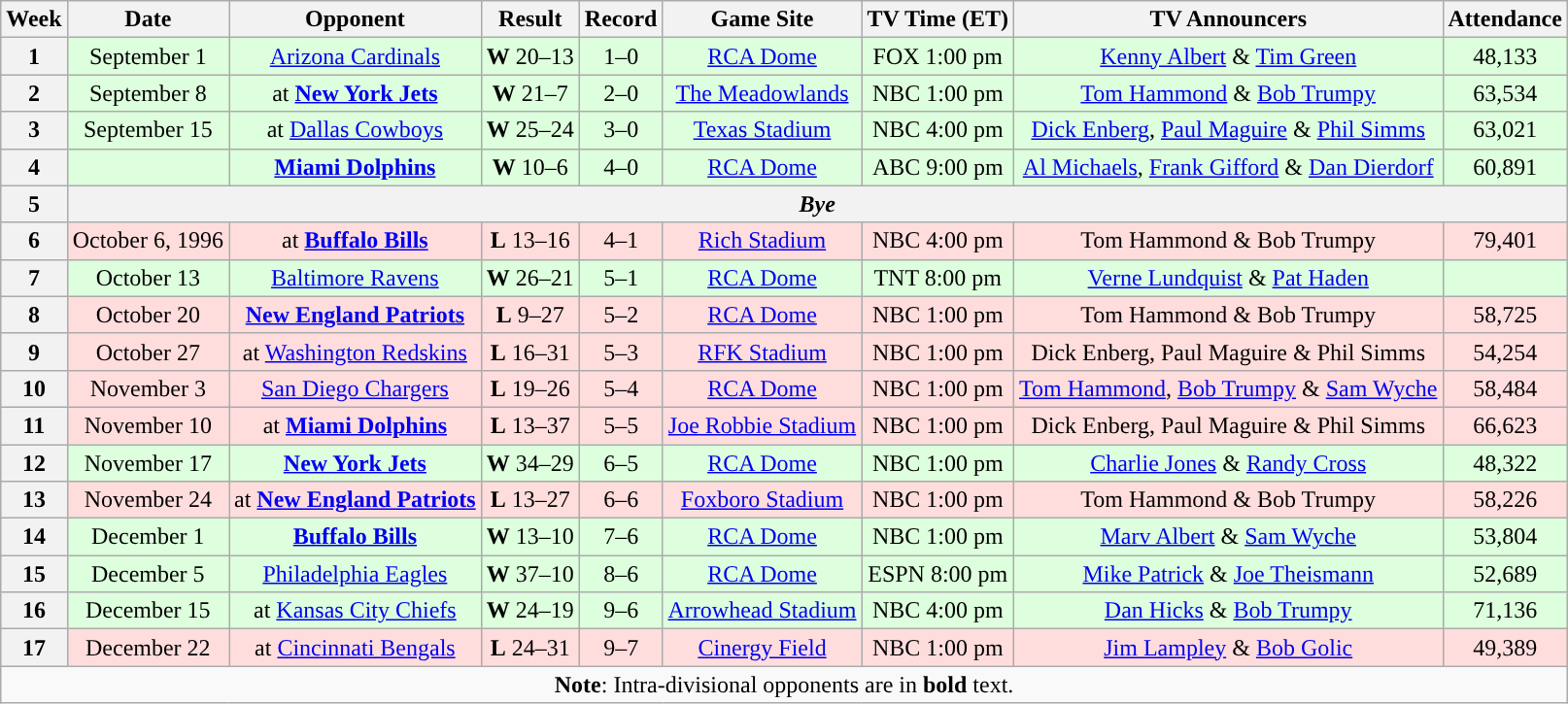<table class="wikitable" style="text-align:center;">
<tr>
<th>Week</th>
<th>Date</th>
<th>Opponent</th>
<th>Result</th>
<th>Record</th>
<th>Game Site</th>
<th>TV Time (ET)</th>
<th>TV Announcers</th>
<th>Attendance</th>
</tr>
<tr bgcolor="#ddffdd">
<th>1</th>
<td>September 1</td>
<td><a href='#'>Arizona Cardinals</a></td>
<td><strong>W</strong> 20–13</td>
<td>1–0</td>
<td><a href='#'>RCA Dome</a></td>
<td>FOX 1:00 pm</td>
<td><a href='#'>Kenny Albert</a> & <a href='#'>Tim Green</a></td>
<td>48,133</td>
</tr>
<tr bgcolor="#ddffdd">
<th>2</th>
<td>September 8</td>
<td>at <strong><a href='#'>New York Jets</a></strong></td>
<td><strong>W</strong> 21–7</td>
<td>2–0</td>
<td><a href='#'>The Meadowlands</a></td>
<td>NBC 1:00 pm</td>
<td><a href='#'>Tom Hammond</a> & <a href='#'>Bob Trumpy</a></td>
<td>63,534</td>
</tr>
<tr bgcolor="#ddffdd">
<th>3</th>
<td>September 15</td>
<td>at <a href='#'>Dallas Cowboys</a></td>
<td><strong>W</strong> 25–24</td>
<td>3–0</td>
<td><a href='#'>Texas Stadium</a></td>
<td>NBC 4:00 pm</td>
<td><a href='#'>Dick Enberg</a>, <a href='#'>Paul Maguire</a> & <a href='#'>Phil Simms</a></td>
<td>63,021</td>
</tr>
<tr bgcolor="#ddffdd">
<th>4</th>
<td></td>
<td><strong><a href='#'>Miami Dolphins</a></strong></td>
<td><strong>W</strong> 10–6</td>
<td>4–0</td>
<td><a href='#'>RCA Dome</a></td>
<td>ABC 9:00 pm</td>
<td><a href='#'>Al Michaels</a>, <a href='#'>Frank Gifford</a> & <a href='#'>Dan Dierdorf</a></td>
<td>60,891</td>
</tr>
<tr>
<th>5</th>
<th colspan="8"><em>Bye</em></th>
</tr>
<tr bgcolor="#ffdddd">
<th>6</th>
<td>October 6, 1996</td>
<td>at <strong><a href='#'>Buffalo Bills</a></strong></td>
<td><strong>L</strong> 13–16 </td>
<td>4–1</td>
<td><a href='#'>Rich Stadium</a></td>
<td>NBC 4:00 pm</td>
<td>Tom Hammond & Bob Trumpy</td>
<td>79,401</td>
</tr>
<tr bgcolor="#ddffdd">
<th>7</th>
<td>October 13</td>
<td><a href='#'>Baltimore Ravens</a></td>
<td><strong>W</strong> 26–21</td>
<td>5–1</td>
<td><a href='#'>RCA Dome</a></td>
<td>TNT 8:00 pm</td>
<td><a href='#'>Verne Lundquist</a> & <a href='#'>Pat Haden</a></td>
<td></td>
</tr>
<tr bgcolor="#ffdddd">
<th>8</th>
<td>October 20</td>
<td><strong><a href='#'>New England Patriots</a></strong></td>
<td><strong>L</strong> 9–27</td>
<td>5–2</td>
<td><a href='#'>RCA Dome</a></td>
<td>NBC 1:00 pm</td>
<td>Tom Hammond & Bob Trumpy</td>
<td>58,725</td>
</tr>
<tr bgcolor="#ffdddd">
<th>9</th>
<td>October 27</td>
<td>at <a href='#'>Washington Redskins</a></td>
<td><strong>L</strong> 16–31</td>
<td>5–3</td>
<td><a href='#'>RFK Stadium</a></td>
<td>NBC 1:00 pm</td>
<td>Dick Enberg, Paul Maguire & Phil Simms</td>
<td>54,254</td>
</tr>
<tr bgcolor="#ffdddd">
<th>10</th>
<td>November 3</td>
<td><a href='#'>San Diego Chargers</a></td>
<td><strong>L</strong> 19–26</td>
<td>5–4</td>
<td><a href='#'>RCA Dome</a></td>
<td>NBC 1:00 pm</td>
<td><a href='#'>Tom Hammond</a>, <a href='#'>Bob Trumpy</a> & <a href='#'>Sam Wyche</a></td>
<td>58,484</td>
</tr>
<tr bgcolor="#ffdddd">
<th>11</th>
<td>November 10</td>
<td>at <strong><a href='#'>Miami Dolphins</a></strong></td>
<td><strong>L</strong> 13–37</td>
<td>5–5</td>
<td><a href='#'>Joe Robbie Stadium</a></td>
<td>NBC 1:00 pm</td>
<td>Dick Enberg, Paul Maguire & Phil Simms</td>
<td>66,623</td>
</tr>
<tr bgcolor="#ddffdd">
<th>12</th>
<td>November 17</td>
<td><strong><a href='#'>New York Jets</a></strong></td>
<td><strong>W</strong> 34–29</td>
<td>6–5</td>
<td><a href='#'>RCA Dome</a></td>
<td>NBC 1:00 pm</td>
<td><a href='#'>Charlie Jones</a> & <a href='#'>Randy Cross</a></td>
<td>48,322</td>
</tr>
<tr bgcolor="#ffdddd">
<th>13</th>
<td>November 24</td>
<td>at <strong><a href='#'>New England Patriots</a></strong></td>
<td><strong>L</strong> 13–27</td>
<td>6–6</td>
<td><a href='#'>Foxboro Stadium</a></td>
<td>NBC 1:00 pm</td>
<td>Tom Hammond & Bob Trumpy</td>
<td>58,226</td>
</tr>
<tr bgcolor="#ddffdd">
<th>14</th>
<td>December 1</td>
<td><strong><a href='#'>Buffalo Bills</a></strong></td>
<td><strong>W</strong> 13–10 </td>
<td>7–6</td>
<td><a href='#'>RCA Dome</a></td>
<td>NBC 1:00 pm</td>
<td><a href='#'>Marv Albert</a> & <a href='#'>Sam Wyche</a></td>
<td>53,804</td>
</tr>
<tr bgcolor="#ddffdd">
<th>15</th>
<td>December 5</td>
<td><a href='#'>Philadelphia Eagles</a></td>
<td><strong>W</strong> 37–10</td>
<td>8–6</td>
<td><a href='#'>RCA Dome</a></td>
<td>ESPN 8:00 pm</td>
<td><a href='#'>Mike Patrick</a> & <a href='#'>Joe Theismann</a></td>
<td>52,689</td>
</tr>
<tr bgcolor="#ddffdd">
<th>16</th>
<td>December 15</td>
<td>at <a href='#'>Kansas City Chiefs</a></td>
<td><strong>W</strong> 24–19</td>
<td>9–6</td>
<td><a href='#'>Arrowhead Stadium</a></td>
<td>NBC 4:00 pm</td>
<td><a href='#'>Dan Hicks</a> & <a href='#'>Bob Trumpy</a></td>
<td>71,136</td>
</tr>
<tr bgcolor="#ffdddd">
<th>17</th>
<td>December 22</td>
<td>at <a href='#'>Cincinnati Bengals</a></td>
<td><strong>L</strong> 24–31</td>
<td>9–7</td>
<td><a href='#'>Cinergy Field</a></td>
<td>NBC 1:00 pm</td>
<td><a href='#'>Jim Lampley</a> & <a href='#'>Bob Golic</a></td>
<td>49,389</td>
</tr>
<tr>
<td colspan="9"><strong>Note</strong>: Intra-divisional opponents are in <strong>bold</strong> text.</td>
</tr>
</table>
